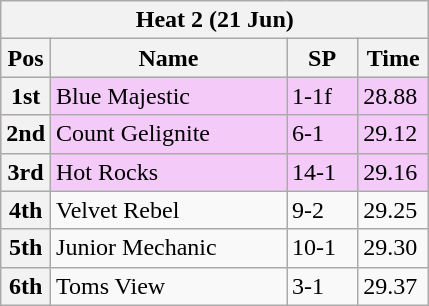<table class="wikitable">
<tr>
<th colspan="6">Heat 2 (21 Jun)</th>
</tr>
<tr>
<th width=20>Pos</th>
<th width=150>Name</th>
<th width=40>SP</th>
<th width=40>Time</th>
</tr>
<tr style="background: #f4caf9;">
<th>1st</th>
<td>Blue Majestic</td>
<td>1-1f</td>
<td>28.88</td>
</tr>
<tr style="background: #f4caf9;">
<th>2nd</th>
<td>Count Gelignite</td>
<td>6-1</td>
<td>29.12</td>
</tr>
<tr style="background: #f4caf9;">
<th>3rd</th>
<td>Hot Rocks</td>
<td>14-1</td>
<td>29.16</td>
</tr>
<tr>
<th>4th</th>
<td>Velvet Rebel</td>
<td>9-2</td>
<td>29.25</td>
</tr>
<tr>
<th>5th</th>
<td>Junior Mechanic</td>
<td>10-1</td>
<td>29.30</td>
</tr>
<tr>
<th>6th</th>
<td>Toms View</td>
<td>3-1</td>
<td>29.37</td>
</tr>
</table>
